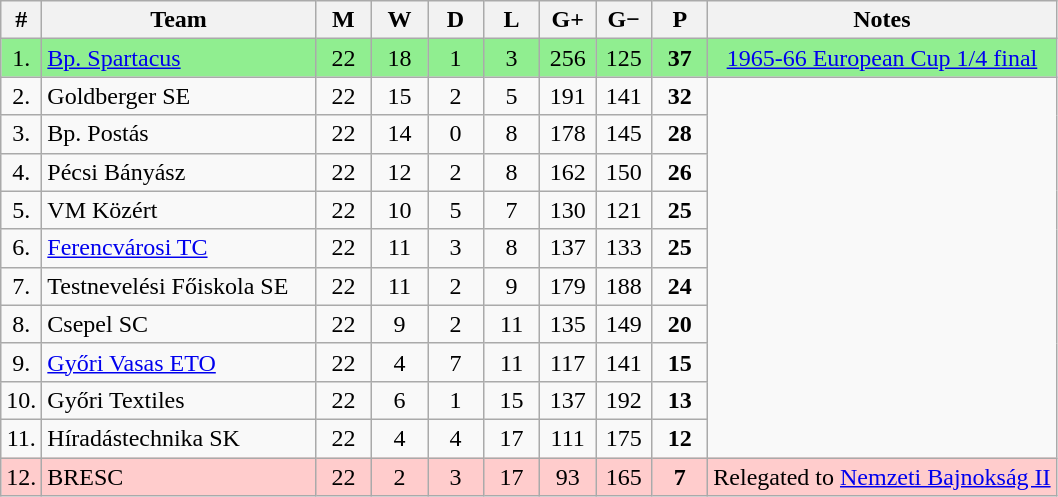<table class="wikitable" style="text-align: center;">
<tr>
<th width="15">#</th>
<th width="175">Team</th>
<th width="30">M</th>
<th width="30">W</th>
<th width="30">D</th>
<th width="30">L</th>
<th width="30">G+</th>
<th width="30">G−</th>
<th width="30">P</th>
<th>Notes</th>
</tr>
<tr style="background: #90EE90;">
<td>1.</td>
<td align="left"><a href='#'>Bp. Spartacus</a></td>
<td>22</td>
<td>18</td>
<td>1</td>
<td>3</td>
<td>256</td>
<td>125</td>
<td><strong>37</strong></td>
<td><a href='#'>1965-66 European Cup 1/4 final</a></td>
</tr>
<tr>
<td>2.</td>
<td align="left">Goldberger SE</td>
<td>22</td>
<td>15</td>
<td>2</td>
<td>5</td>
<td>191</td>
<td>141</td>
<td><strong>32</strong></td>
</tr>
<tr>
<td>3.</td>
<td align="left">Bp. Postás</td>
<td>22</td>
<td>14</td>
<td>0</td>
<td>8</td>
<td>178</td>
<td>145</td>
<td><strong>28</strong></td>
</tr>
<tr>
<td>4.</td>
<td align="left">Pécsi Bányász</td>
<td>22</td>
<td>12</td>
<td>2</td>
<td>8</td>
<td>162</td>
<td>150</td>
<td><strong>26</strong></td>
</tr>
<tr>
<td>5.</td>
<td align="left">VM Közért</td>
<td>22</td>
<td>10</td>
<td>5</td>
<td>7</td>
<td>130</td>
<td>121</td>
<td><strong>25</strong></td>
</tr>
<tr>
<td>6.</td>
<td align="left"><a href='#'>Ferencvárosi TC</a></td>
<td>22</td>
<td>11</td>
<td>3</td>
<td>8</td>
<td>137</td>
<td>133</td>
<td><strong>25</strong></td>
</tr>
<tr>
<td>7.</td>
<td align="left">Testnevelési Főiskola SE</td>
<td>22</td>
<td>11</td>
<td>2</td>
<td>9</td>
<td>179</td>
<td>188</td>
<td><strong>24</strong></td>
</tr>
<tr>
<td>8.</td>
<td align="left">Csepel SC</td>
<td>22</td>
<td>9</td>
<td>2</td>
<td>11</td>
<td>135</td>
<td>149</td>
<td><strong>20</strong></td>
</tr>
<tr>
<td>9.</td>
<td align="left"><a href='#'>Győri Vasas ETO</a></td>
<td>22</td>
<td>4</td>
<td>7</td>
<td>11</td>
<td>117</td>
<td>141</td>
<td><strong>15</strong></td>
</tr>
<tr>
<td>10.</td>
<td align="left">Győri Textiles</td>
<td>22</td>
<td>6</td>
<td>1</td>
<td>15</td>
<td>137</td>
<td>192</td>
<td><strong>13</strong></td>
</tr>
<tr>
<td>11.</td>
<td align="left">Híradástechnika SK</td>
<td>22</td>
<td>4</td>
<td>4</td>
<td>17</td>
<td>111</td>
<td>175</td>
<td><strong>12</strong></td>
</tr>
<tr style="background: #FFCCCC;">
<td>12.</td>
<td align="left">BRESC</td>
<td>22</td>
<td>2</td>
<td>3</td>
<td>17</td>
<td>93</td>
<td>165</td>
<td><strong>7</strong></td>
<td rowspan="1">Relegated to <a href='#'>Nemzeti Bajnokság II</a></td>
</tr>
</table>
